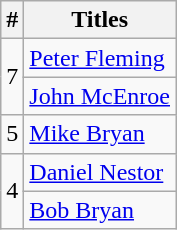<table class="wikitable" style="display:inline-table;">
<tr>
<th>#</th>
<th>Titles</th>
</tr>
<tr>
<td rowspan="2" style="text-align: center;">7</td>
<td> <a href='#'>Peter Fleming</a></td>
</tr>
<tr>
<td> <a href='#'>John McEnroe</a></td>
</tr>
<tr>
<td style="text-align: center;">5</td>
<td> <a href='#'>Mike Bryan</a></td>
</tr>
<tr>
<td rowspan="2" style="text-align: center;">4</td>
<td> <a href='#'>Daniel Nestor</a></td>
</tr>
<tr>
<td> <a href='#'>Bob Bryan</a></td>
</tr>
</table>
